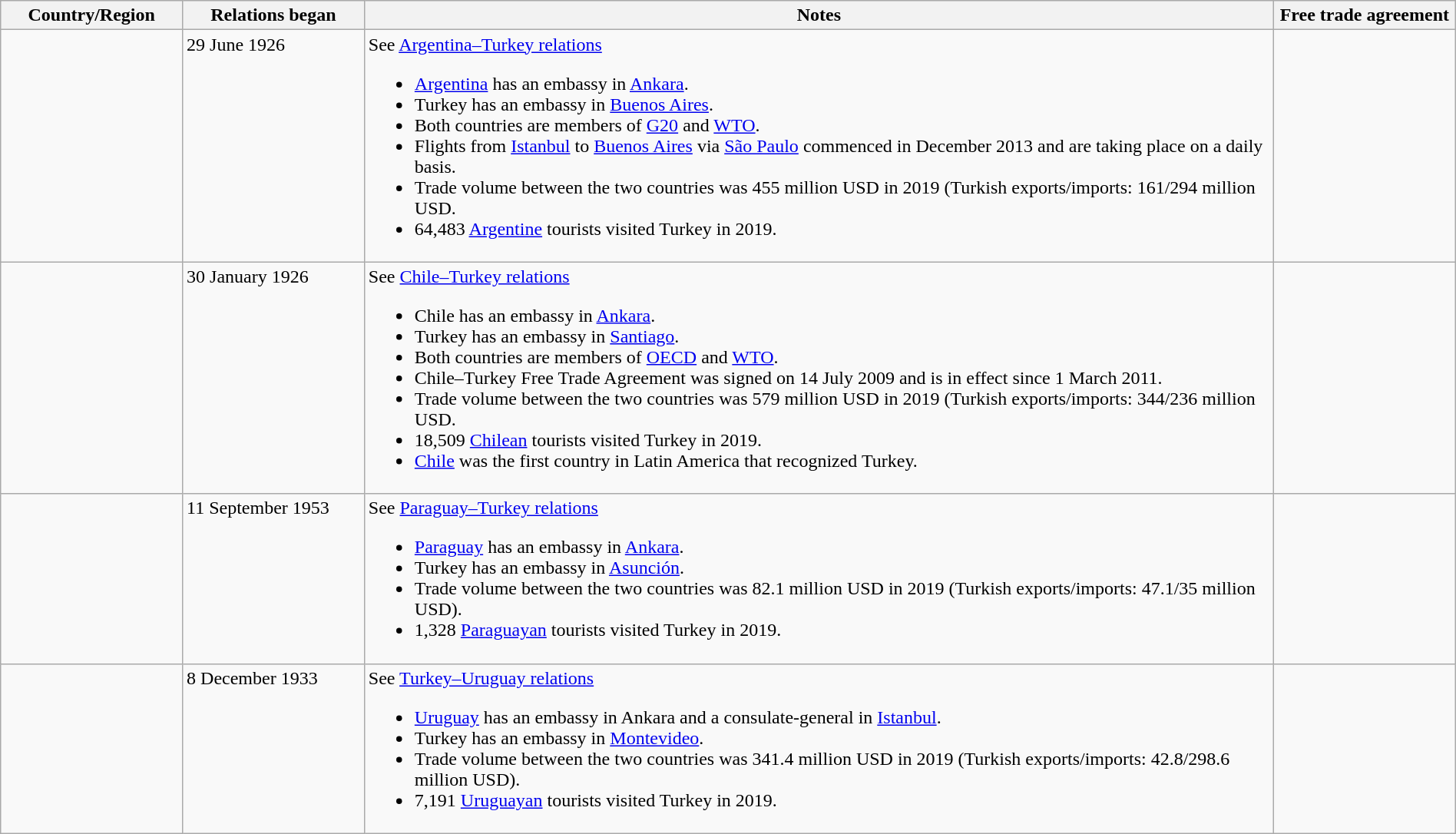<table class="wikitable sortable" style="width:100%; margin:auto;">
<tr>
<th style="width:10%;">Country/Region</th>
<th style="width:10%;">Relations began</th>
<th style="width:50%;">Notes</th>
<th style="width:10%;">Free trade agreement</th>
</tr>
<tr valign="top">
<td></td>
<td>29 June 1926</td>
<td>See <a href='#'>Argentina–Turkey relations</a><br><ul><li><a href='#'>Argentina</a> has an embassy in <a href='#'>Ankara</a>.</li><li>Turkey has an embassy in <a href='#'>Buenos Aires</a>.</li><li>Both countries are members of <a href='#'>G20</a> and <a href='#'>WTO</a>.</li><li>Flights from <a href='#'>Istanbul</a> to <a href='#'>Buenos Aires</a> via <a href='#'>São Paulo</a> commenced in December 2013 and are taking place on a daily basis.</li><li>Trade volume between the two countries was 455 million USD in 2019 (Turkish exports/imports: 161/294 million USD.</li><li>64,483 <a href='#'>Argentine</a> tourists visited Turkey in 2019.</li></ul></td>
<td></td>
</tr>
<tr valign="top">
<td></td>
<td>30 January 1926</td>
<td>See <a href='#'>Chile–Turkey relations</a><br><ul><li>Chile has an embassy in <a href='#'>Ankara</a>.</li><li>Turkey has an embassy in <a href='#'>Santiago</a>.</li><li>Both countries are members of <a href='#'>OECD</a> and <a href='#'>WTO</a>.</li><li>Chile–Turkey Free Trade Agreement was signed on 14 July 2009 and is in effect since 1 March 2011.</li><li>Trade volume between the two countries was 579 million USD in 2019 (Turkish exports/imports: 344/236 million USD.</li><li>18,509 <a href='#'>Chilean</a> tourists visited Turkey in 2019.</li><li><a href='#'>Chile</a> was the first country in Latin America that recognized Turkey.</li></ul></td>
<td></td>
</tr>
<tr valign="top">
<td></td>
<td>11 September 1953</td>
<td>See <a href='#'>Paraguay–Turkey relations</a><br><ul><li><a href='#'>Paraguay</a> has an embassy in <a href='#'>Ankara</a>.</li><li>Turkey has an embassy in <a href='#'>Asunción</a>.</li><li>Trade volume between the two countries was 82.1 million USD in 2019 (Turkish exports/imports: 47.1/35 million USD).</li><li>1,328 <a href='#'>Paraguayan</a> tourists visited Turkey in 2019.</li></ul></td>
<td></td>
</tr>
<tr valign="top">
<td></td>
<td>8 December 1933</td>
<td>See <a href='#'>Turkey–Uruguay relations</a><br><ul><li><a href='#'>Uruguay</a> has an embassy in Ankara and a consulate-general in <a href='#'>Istanbul</a>.</li><li>Turkey has an embassy in <a href='#'>Montevideo</a>.</li><li>Trade volume between the two countries was 341.4 million USD in 2019 (Turkish exports/imports: 42.8/298.6 million USD).</li><li>7,191 <a href='#'>Uruguayan</a> tourists visited Turkey in 2019.</li></ul></td>
<td></td>
</tr>
</table>
